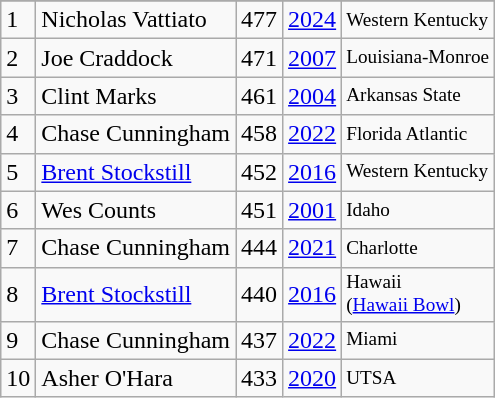<table class="wikitable">
<tr>
</tr>
<tr>
<td>1</td>
<td>Nicholas Vattiato</td>
<td><abbr>477</abbr></td>
<td><a href='#'>2024</a></td>
<td style="font-size:80%;">Western Kentucky</td>
</tr>
<tr>
<td>2</td>
<td>Joe Craddock</td>
<td><abbr>471</abbr></td>
<td><a href='#'>2007</a></td>
<td style="font-size:80%;">Louisiana-Monroe</td>
</tr>
<tr>
<td>3</td>
<td>Clint Marks</td>
<td><abbr>461</abbr></td>
<td><a href='#'>2004</a></td>
<td style="font-size:80%;">Arkansas State</td>
</tr>
<tr>
<td>4</td>
<td>Chase Cunningham</td>
<td><abbr>458</abbr></td>
<td><a href='#'>2022</a></td>
<td style="font-size:80%;">Florida Atlantic</td>
</tr>
<tr>
<td>5</td>
<td><a href='#'>Brent Stockstill</a></td>
<td><abbr>452</abbr></td>
<td><a href='#'>2016</a></td>
<td style="font-size:80%;">Western Kentucky</td>
</tr>
<tr>
<td>6</td>
<td>Wes Counts</td>
<td><abbr>451</abbr></td>
<td><a href='#'>2001</a></td>
<td style="font-size:80%;">Idaho</td>
</tr>
<tr>
<td>7</td>
<td>Chase Cunningham</td>
<td><abbr>444</abbr></td>
<td><a href='#'>2021</a></td>
<td style="font-size:80%;">Charlotte</td>
</tr>
<tr>
<td>8</td>
<td><a href='#'>Brent Stockstill</a></td>
<td><abbr>440</abbr></td>
<td><a href='#'>2016</a></td>
<td style="font-size:80%;">Hawaii<br>(<a href='#'>Hawaii Bowl</a>)</td>
</tr>
<tr>
<td>9</td>
<td>Chase Cunningham</td>
<td><abbr>437</abbr></td>
<td><a href='#'>2022</a></td>
<td style="font-size:80%;">Miami</td>
</tr>
<tr>
<td>10</td>
<td>Asher O'Hara</td>
<td><abbr>433</abbr></td>
<td><a href='#'>2020</a></td>
<td style="font-size:80%;">UTSA</td>
</tr>
</table>
